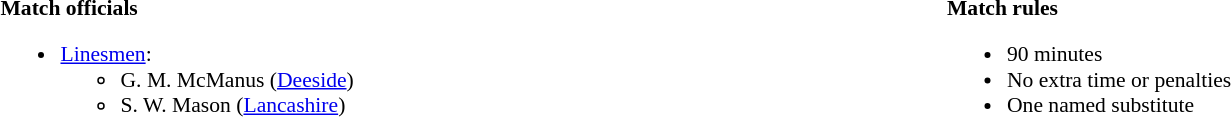<table width=100% style="font-size: 90%">
<tr>
<td width=50% valign=top><br><strong>Match officials</strong><ul><li><a href='#'>Linesmen</a>:<ul><li>G. M. McManus (<a href='#'>Deeside</a>)</li><li>S. W. Mason (<a href='#'>Lancashire</a>)</li></ul></li></ul></td>
<td width=50% valign=top><br><strong>Match rules</strong><ul><li>90 minutes</li><li>No extra time or penalties</li><li>One named substitute</li></ul></td>
</tr>
</table>
